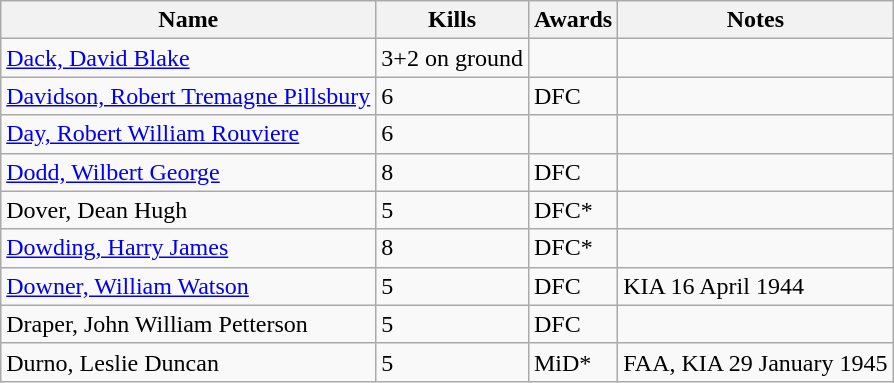<table class=wikitable>
<tr>
<th>Name</th>
<th>Kills</th>
<th>Awards</th>
<th>Notes</th>
</tr>
<tr>
<td><a href='#'>Dack, David Blake</a></td>
<td>3+2 on ground</td>
<td></td>
<td></td>
</tr>
<tr>
<td><a href='#'>Davidson, Robert Tremagne Pillsbury</a></td>
<td>6</td>
<td>DFC</td>
<td></td>
</tr>
<tr>
<td><a href='#'>Day, Robert William Rouviere</a></td>
<td>6</td>
<td></td>
<td></td>
</tr>
<tr>
<td><a href='#'>Dodd, Wilbert George</a></td>
<td>8</td>
<td>DFC</td>
<td></td>
</tr>
<tr>
<td>Dover, Dean Hugh</td>
<td>5</td>
<td>DFC*</td>
<td></td>
</tr>
<tr>
<td><a href='#'>Dowding, Harry James</a></td>
<td>8</td>
<td>DFC*</td>
<td></td>
</tr>
<tr>
<td><a href='#'>Downer, William Watson</a></td>
<td>5</td>
<td>DFC</td>
<td>KIA 16 April 1944</td>
</tr>
<tr>
<td>Draper, John William Petterson</td>
<td>5</td>
<td>DFC</td>
<td></td>
</tr>
<tr>
<td>Durno, Leslie Duncan</td>
<td>5</td>
<td>MiD*</td>
<td>FAA, KIA 29 January 1945</td>
</tr>
</table>
